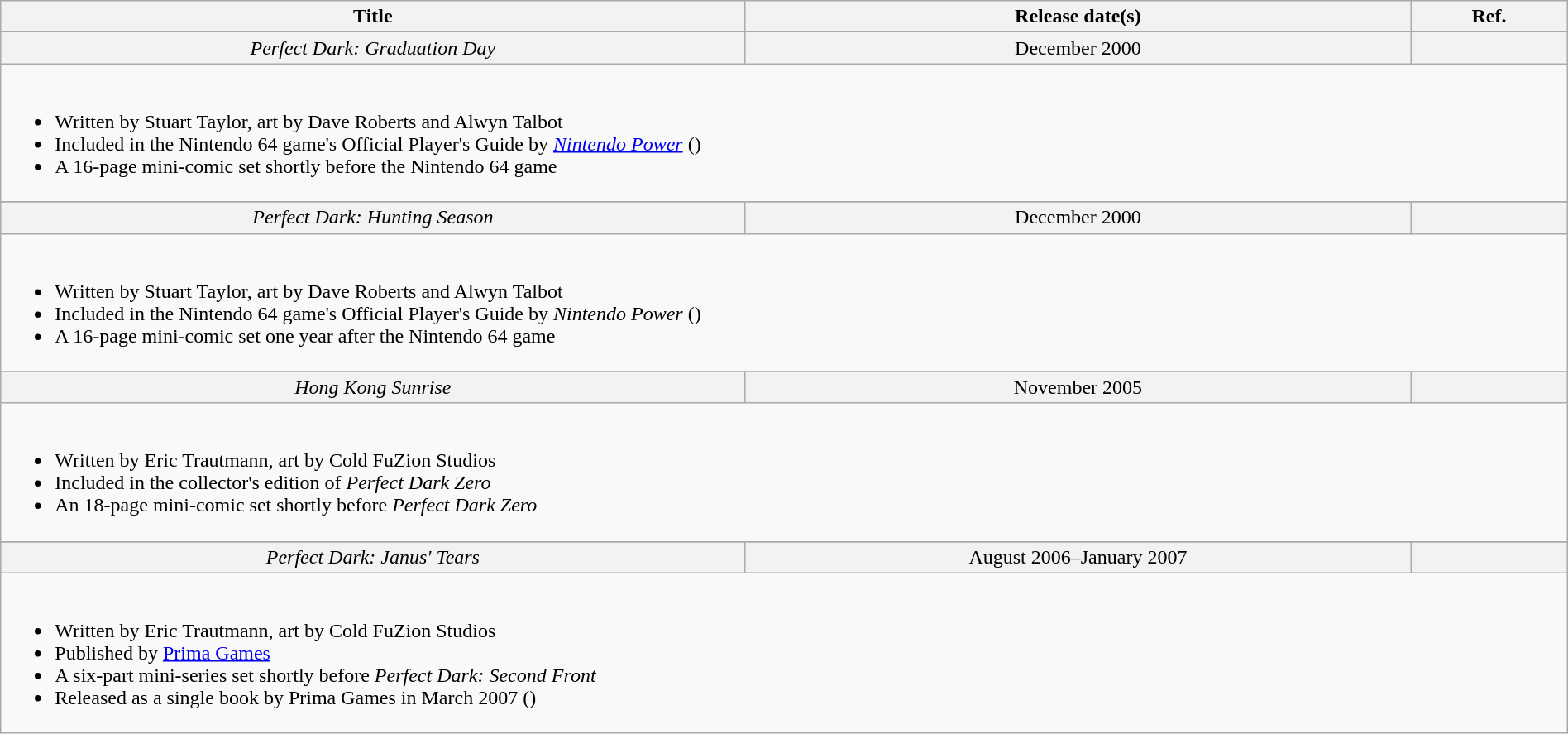<table class="wikitable" width="100%">
<tr style="text-align: center;">
<th scope="col">Title</th>
<th scope="col">Release date(s)</th>
<th scope="col" width="10%">Ref.</th>
</tr>
<tr bgcolor="#F2F2F2" align="center">
<th scope="row" style="font-weight:normal;"><em>Perfect Dark: Graduation Day</em></th>
<td>December 2000</td>
<td></td>
</tr>
<tr>
<td colspan="3"><br><ul><li>Written by Stuart Taylor, art by Dave Roberts and Alwyn Talbot</li><li>Included in the Nintendo 64 game's Official Player's Guide by <em><a href='#'>Nintendo Power</a></em> ()</li><li>A 16-page mini-comic set shortly before the Nintendo 64 game</li></ul></td>
</tr>
<tr>
</tr>
<tr bgcolor="#F2F2F2" align="center">
<th scope="row" style="font-weight:normal;"><em>Perfect Dark: Hunting Season</em></th>
<td>December 2000</td>
<td></td>
</tr>
<tr>
<td colspan="3"><br><ul><li>Written by Stuart Taylor, art by Dave Roberts and Alwyn Talbot</li><li>Included in the Nintendo 64 game's Official Player's Guide by <em>Nintendo Power</em> ()</li><li>A 16-page mini-comic set one year after the Nintendo 64 game</li></ul></td>
</tr>
<tr>
</tr>
<tr bgcolor="#F2F2F2" align="center">
<th scope="row" style="font-weight:normal;"><em>Hong Kong Sunrise</em></th>
<td>November 2005</td>
<td></td>
</tr>
<tr>
<td colspan="3"><br><ul><li>Written by Eric Trautmann, art by Cold FuZion Studios</li><li>Included in the collector's edition of <em>Perfect Dark Zero</em></li><li>An 18-page mini-comic set shortly before <em>Perfect Dark Zero</em></li></ul></td>
</tr>
<tr>
</tr>
<tr bgcolor="#F2F2F2" align="center">
<th scope="row" style="font-weight:normal;"><em>Perfect Dark: Janus' Tears</em></th>
<td>August 2006–January 2007</td>
<td></td>
</tr>
<tr>
<td colspan="3"><br><ul><li>Written by Eric Trautmann, art by Cold FuZion Studios</li><li>Published by <a href='#'>Prima Games</a></li><li>A six-part mini-series set shortly before <em>Perfect Dark: Second Front</em></li><li>Released as a single book by Prima Games in March 2007 ()</li></ul></td>
</tr>
</table>
